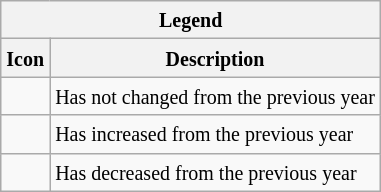<table class="wikitable">
<tr>
<th colspan="2"><small>Legend</small></th>
</tr>
<tr>
<th><small> Icon</small></th>
<th><small> Description</small></th>
</tr>
<tr>
<td></td>
<td><small>Has not changed from the previous year</small></td>
</tr>
<tr>
<td></td>
<td><small>Has increased from the previous year</small></td>
</tr>
<tr>
<td></td>
<td><small>Has decreased from the previous year</small></td>
</tr>
</table>
